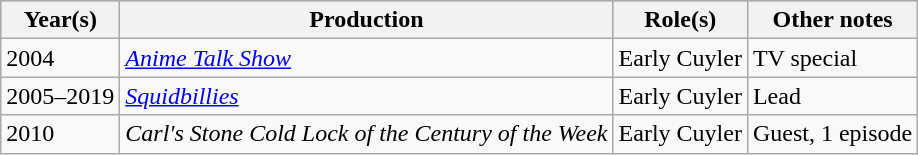<table class="wikitable">
<tr style="background:#b0c4de; text-align:center;">
<th>Year(s)</th>
<th>Production</th>
<th>Role(s)</th>
<th>Other notes</th>
</tr>
<tr>
<td>2004</td>
<td><em><a href='#'>Anime Talk Show</a></em></td>
<td>Early Cuyler</td>
<td>TV special</td>
</tr>
<tr>
<td>2005–2019</td>
<td><em><a href='#'>Squidbillies</a></em></td>
<td>Early Cuyler</td>
<td>Lead</td>
</tr>
<tr>
<td>2010</td>
<td><em>Carl's Stone Cold Lock of the Century of the Week</em></td>
<td>Early Cuyler</td>
<td>Guest, 1 episode</td>
</tr>
</table>
